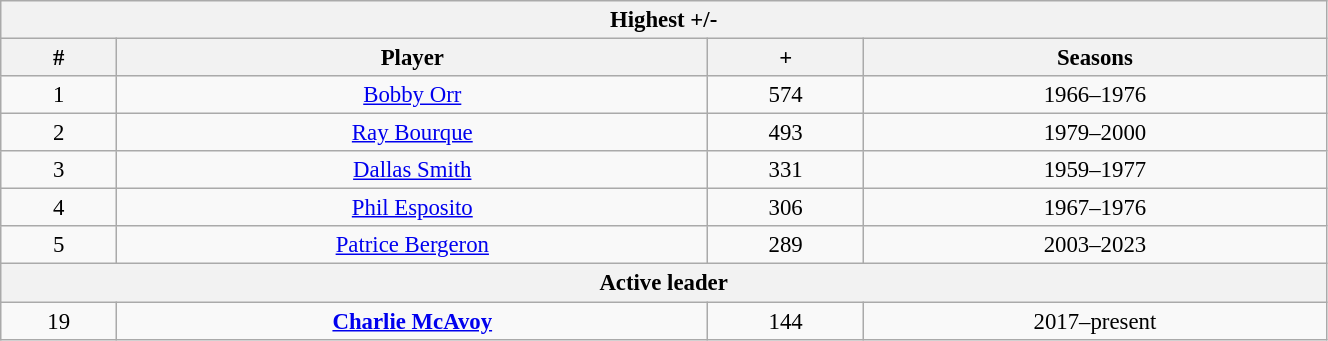<table class="wikitable" style="text-align: center; font-size: 95%" width="70%">
<tr>
<th colspan="4">Highest +/-</th>
</tr>
<tr>
<th>#</th>
<th>Player</th>
<th>+</th>
<th>Seasons</th>
</tr>
<tr>
<td>1</td>
<td><a href='#'>Bobby Orr</a></td>
<td>574</td>
<td>1966–1976</td>
</tr>
<tr>
<td>2</td>
<td><a href='#'>Ray Bourque</a></td>
<td>493</td>
<td>1979–2000</td>
</tr>
<tr>
<td>3</td>
<td><a href='#'>Dallas Smith</a></td>
<td>331</td>
<td>1959–1977</td>
</tr>
<tr>
<td>4</td>
<td><a href='#'>Phil Esposito</a></td>
<td>306</td>
<td>1967–1976</td>
</tr>
<tr>
<td>5</td>
<td><a href='#'>Patrice Bergeron</a></td>
<td>289</td>
<td>2003–2023</td>
</tr>
<tr>
<th colspan="4">Active leader</th>
</tr>
<tr>
<td>19</td>
<td><strong><a href='#'>Charlie McAvoy</a></strong></td>
<td>144</td>
<td>2017–present</td>
</tr>
</table>
